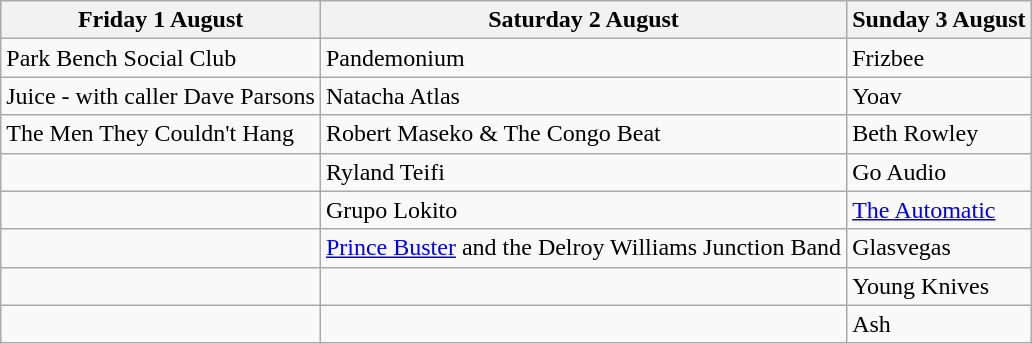<table class="wikitable">
<tr>
<th>Friday 1 August</th>
<th>Saturday 2 August</th>
<th>Sunday 3 August</th>
</tr>
<tr>
<td>Park Bench Social Club</td>
<td>Pandemonium</td>
<td>Frizbee</td>
</tr>
<tr>
<td>Juice - with caller Dave Parsons</td>
<td>Natacha Atlas</td>
<td>Yoav</td>
</tr>
<tr>
<td>The Men They Couldn't Hang</td>
<td>Robert Maseko & The Congo Beat</td>
<td>Beth Rowley</td>
</tr>
<tr>
<td></td>
<td>Ryland Teifi</td>
<td>Go Audio</td>
</tr>
<tr>
<td></td>
<td>Grupo Lokito</td>
<td><a href='#'>The Automatic</a></td>
</tr>
<tr>
<td></td>
<td><a href='#'>Prince Buster</a> and the Delroy Williams Junction Band</td>
<td>Glasvegas</td>
</tr>
<tr>
<td></td>
<td></td>
<td>Young Knives</td>
</tr>
<tr>
<td></td>
<td></td>
<td>Ash</td>
</tr>
</table>
